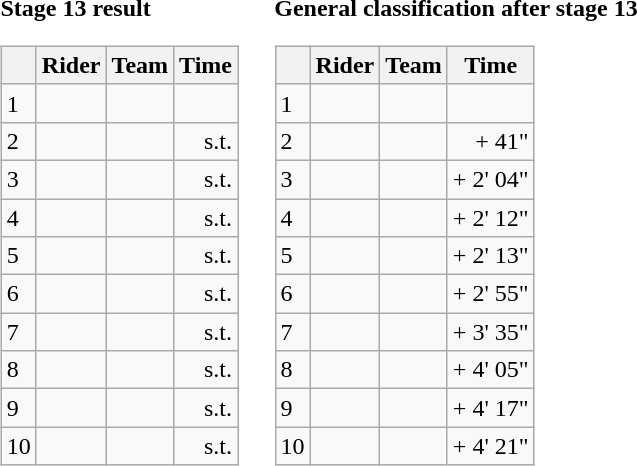<table>
<tr>
<td><strong>Stage 13 result</strong><br><table class="wikitable">
<tr>
<th></th>
<th>Rider</th>
<th>Team</th>
<th>Time</th>
</tr>
<tr>
<td>1</td>
<td> </td>
<td></td>
<td align="right"></td>
</tr>
<tr>
<td>2</td>
<td></td>
<td></td>
<td align="right">s.t.</td>
</tr>
<tr>
<td>3</td>
<td></td>
<td></td>
<td align="right">s.t.</td>
</tr>
<tr>
<td>4</td>
<td></td>
<td></td>
<td align="right">s.t.</td>
</tr>
<tr>
<td>5</td>
<td></td>
<td></td>
<td align="right">s.t.</td>
</tr>
<tr>
<td>6</td>
<td></td>
<td></td>
<td align="right">s.t.</td>
</tr>
<tr>
<td>7</td>
<td></td>
<td></td>
<td align="right">s.t.</td>
</tr>
<tr>
<td>8</td>
<td></td>
<td></td>
<td align="right">s.t.</td>
</tr>
<tr>
<td>9</td>
<td></td>
<td></td>
<td align="right">s.t.</td>
</tr>
<tr>
<td>10</td>
<td></td>
<td></td>
<td align="right">s.t.</td>
</tr>
</table>
</td>
<td></td>
<td><strong>General classification after stage 13</strong><br><table class="wikitable">
<tr>
<th></th>
<th>Rider</th>
<th>Team</th>
<th>Time</th>
</tr>
<tr>
<td>1</td>
<td> </td>
<td></td>
<td align="right"></td>
</tr>
<tr>
<td>2</td>
<td></td>
<td></td>
<td align="right">+ 41"</td>
</tr>
<tr>
<td>3</td>
<td></td>
<td></td>
<td align="right">+ 2' 04"</td>
</tr>
<tr>
<td>4</td>
<td></td>
<td></td>
<td align="right">+ 2' 12"</td>
</tr>
<tr>
<td>5</td>
<td></td>
<td></td>
<td align="right">+ 2' 13"</td>
</tr>
<tr>
<td>6</td>
<td></td>
<td></td>
<td align="right">+ 2' 55"</td>
</tr>
<tr>
<td>7</td>
<td></td>
<td></td>
<td align="right">+ 3' 35"</td>
</tr>
<tr>
<td>8</td>
<td></td>
<td></td>
<td align="right">+ 4' 05"</td>
</tr>
<tr>
<td>9</td>
<td></td>
<td></td>
<td align="right">+ 4' 17"</td>
</tr>
<tr>
<td>10</td>
<td> </td>
<td></td>
<td align="right">+ 4' 21"</td>
</tr>
</table>
</td>
</tr>
</table>
